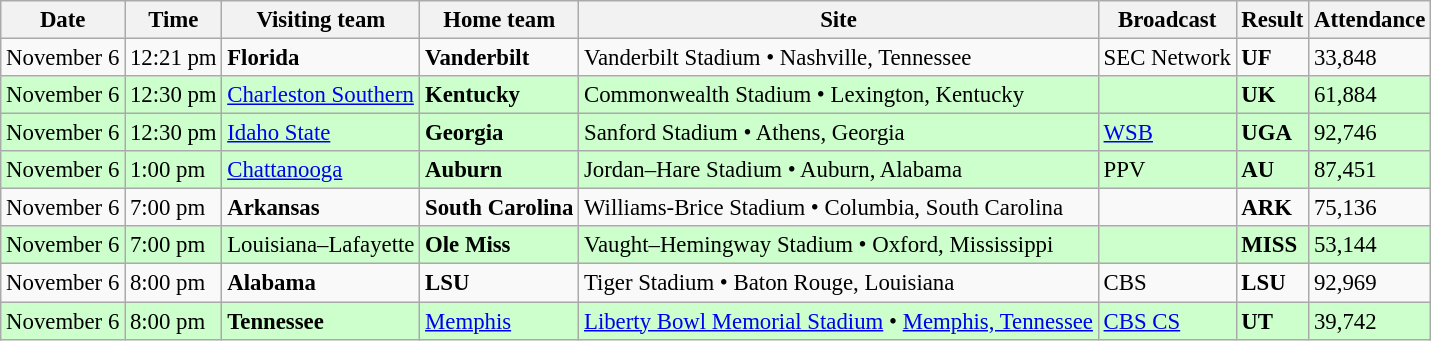<table class="wikitable" style="font-size:95%;">
<tr>
<th>Date</th>
<th>Time</th>
<th>Visiting team</th>
<th>Home team</th>
<th>Site</th>
<th>Broadcast</th>
<th>Result</th>
<th>Attendance</th>
</tr>
<tr bgcolor=>
<td>November 6</td>
<td>12:21 pm</td>
<td><strong>Florida</strong></td>
<td><strong>Vanderbilt</strong></td>
<td>Vanderbilt Stadium • Nashville, Tennessee</td>
<td>SEC Network</td>
<td><strong>UF</strong> </td>
<td>33,848</td>
</tr>
<tr bgcolor=ccffcc>
<td>November 6</td>
<td>12:30 pm</td>
<td><a href='#'>Charleston Southern</a></td>
<td><strong>Kentucky</strong></td>
<td>Commonwealth Stadium • Lexington, Kentucky</td>
<td></td>
<td><strong>UK</strong> </td>
<td>61,884</td>
</tr>
<tr bgcolor=ccffcc>
<td>November 6</td>
<td>12:30 pm</td>
<td><a href='#'>Idaho State</a></td>
<td><strong>Georgia</strong></td>
<td>Sanford Stadium • Athens, Georgia</td>
<td><a href='#'>WSB</a></td>
<td><strong>UGA</strong> </td>
<td>92,746</td>
</tr>
<tr bgcolor=ccffcc>
<td>November 6</td>
<td>1:00 pm</td>
<td><a href='#'>Chattanooga</a></td>
<td><strong>Auburn</strong></td>
<td>Jordan–Hare Stadium • Auburn, Alabama</td>
<td>PPV</td>
<td><strong>AU</strong> </td>
<td>87,451</td>
</tr>
<tr bgcolor=>
<td>November 6</td>
<td>7:00 pm</td>
<td><strong>Arkansas</strong></td>
<td><strong>South Carolina</strong></td>
<td>Williams-Brice Stadium • Columbia, South Carolina</td>
<td></td>
<td><strong>ARK</strong> </td>
<td>75,136</td>
</tr>
<tr bgcolor=ccffcc>
<td>November 6</td>
<td>7:00 pm</td>
<td>Louisiana–Lafayette</td>
<td><strong>Ole Miss</strong></td>
<td>Vaught–Hemingway Stadium • Oxford, Mississippi</td>
<td></td>
<td><strong>MISS</strong> </td>
<td>53,144</td>
</tr>
<tr bgcolor=>
<td>November 6</td>
<td>8:00 pm</td>
<td><strong>Alabama</strong></td>
<td><strong>LSU</strong></td>
<td>Tiger Stadium • Baton Rouge, Louisiana</td>
<td>CBS</td>
<td><strong>LSU</strong> </td>
<td>92,969</td>
</tr>
<tr bgcolor=ccffcc>
<td>November 6</td>
<td>8:00 pm</td>
<td><strong>Tennessee</strong></td>
<td><a href='#'>Memphis</a></td>
<td><a href='#'>Liberty Bowl Memorial Stadium</a> • <a href='#'>Memphis, Tennessee</a></td>
<td><a href='#'>CBS CS</a></td>
<td><strong>UT</strong> </td>
<td>39,742</td>
</tr>
</table>
